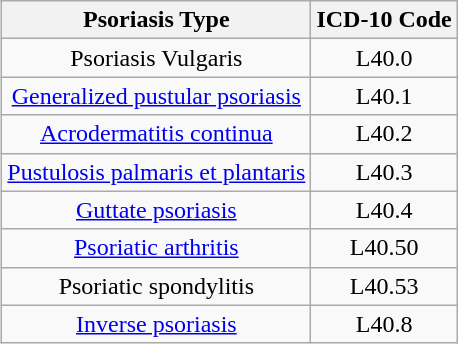<table class="wikitable" style = "float: right; margin-left:15px; text-align:center">
<tr>
<th>Psoriasis Type</th>
<th>ICD-10 Code</th>
</tr>
<tr>
<td>Psoriasis Vulgaris</td>
<td>L40.0</td>
</tr>
<tr>
<td><a href='#'>Generalized pustular psoriasis</a></td>
<td>L40.1</td>
</tr>
<tr>
<td><a href='#'>Acrodermatitis continua</a></td>
<td>L40.2</td>
</tr>
<tr>
<td><a href='#'>Pustulosis palmaris et plantaris</a></td>
<td>L40.3</td>
</tr>
<tr>
<td><a href='#'>Guttate psoriasis</a></td>
<td>L40.4</td>
</tr>
<tr>
<td><a href='#'>Psoriatic arthritis</a></td>
<td>L40.50</td>
</tr>
<tr>
<td>Psoriatic spondylitis</td>
<td>L40.53</td>
</tr>
<tr>
<td><a href='#'>Inverse psoriasis</a></td>
<td>L40.8</td>
</tr>
</table>
